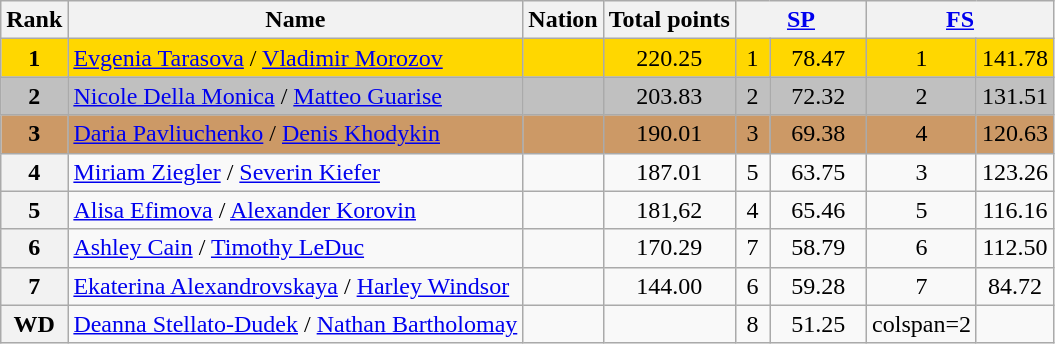<table class="wikitable sortable">
<tr>
<th>Rank</th>
<th>Name</th>
<th>Nation</th>
<th>Total points</th>
<th colspan=2 width=80px><a href='#'>SP</a></th>
<th colspan=2 width=80px><a href='#'>FS</a></th>
</tr>
<tr bgcolor=gold>
<td align=center><strong>1</strong></td>
<td><a href='#'>Evgenia Tarasova</a> / <a href='#'>Vladimir Morozov</a></td>
<td></td>
<td align=center>220.25</td>
<td align=center>1</td>
<td align=center>78.47</td>
<td align=center>1</td>
<td align=center>141.78</td>
</tr>
<tr bgcolor=silver>
<td align=center><strong>2</strong></td>
<td><a href='#'>Nicole Della Monica</a> / <a href='#'>Matteo Guarise</a></td>
<td></td>
<td align=center>203.83</td>
<td align=center>2</td>
<td align=center>72.32</td>
<td align=center>2</td>
<td align=center>131.51</td>
</tr>
<tr bgcolor=cc9966>
<td align=center><strong>3</strong></td>
<td><a href='#'>Daria Pavliuchenko</a> / <a href='#'>Denis Khodykin</a></td>
<td></td>
<td align=center>190.01</td>
<td align=center>3</td>
<td align=center>69.38</td>
<td align=center>4</td>
<td align=center>120.63</td>
</tr>
<tr>
<th>4</th>
<td><a href='#'>Miriam Ziegler</a> / <a href='#'>Severin Kiefer</a></td>
<td></td>
<td align=center>187.01</td>
<td align=center>5</td>
<td align=center>63.75</td>
<td align=center>3</td>
<td align=center>123.26</td>
</tr>
<tr>
<th>5</th>
<td><a href='#'>Alisa Efimova</a> / <a href='#'>Alexander Korovin</a></td>
<td></td>
<td align=center>181,62</td>
<td align=center>4</td>
<td align=center>65.46</td>
<td align=center>5</td>
<td align=center>116.16</td>
</tr>
<tr>
<th>6</th>
<td><a href='#'>Ashley Cain</a> / <a href='#'>Timothy LeDuc</a></td>
<td></td>
<td align=center>170.29</td>
<td align=center>7</td>
<td align=center>58.79</td>
<td align=center>6</td>
<td align=center>112.50</td>
</tr>
<tr>
<th>7</th>
<td><a href='#'>Ekaterina Alexandrovskaya</a> / <a href='#'>Harley Windsor</a></td>
<td></td>
<td align=center>144.00</td>
<td align=center>6</td>
<td align=center>59.28</td>
<td align=center>7</td>
<td align=center>84.72</td>
</tr>
<tr>
<th>WD</th>
<td><a href='#'>Deanna Stellato-Dudek</a> / <a href='#'>Nathan Bartholomay</a></td>
<td></td>
<td></td>
<td align=center>8</td>
<td align=center>51.25</td>
<td>colspan=2 </td>
</tr>
</table>
